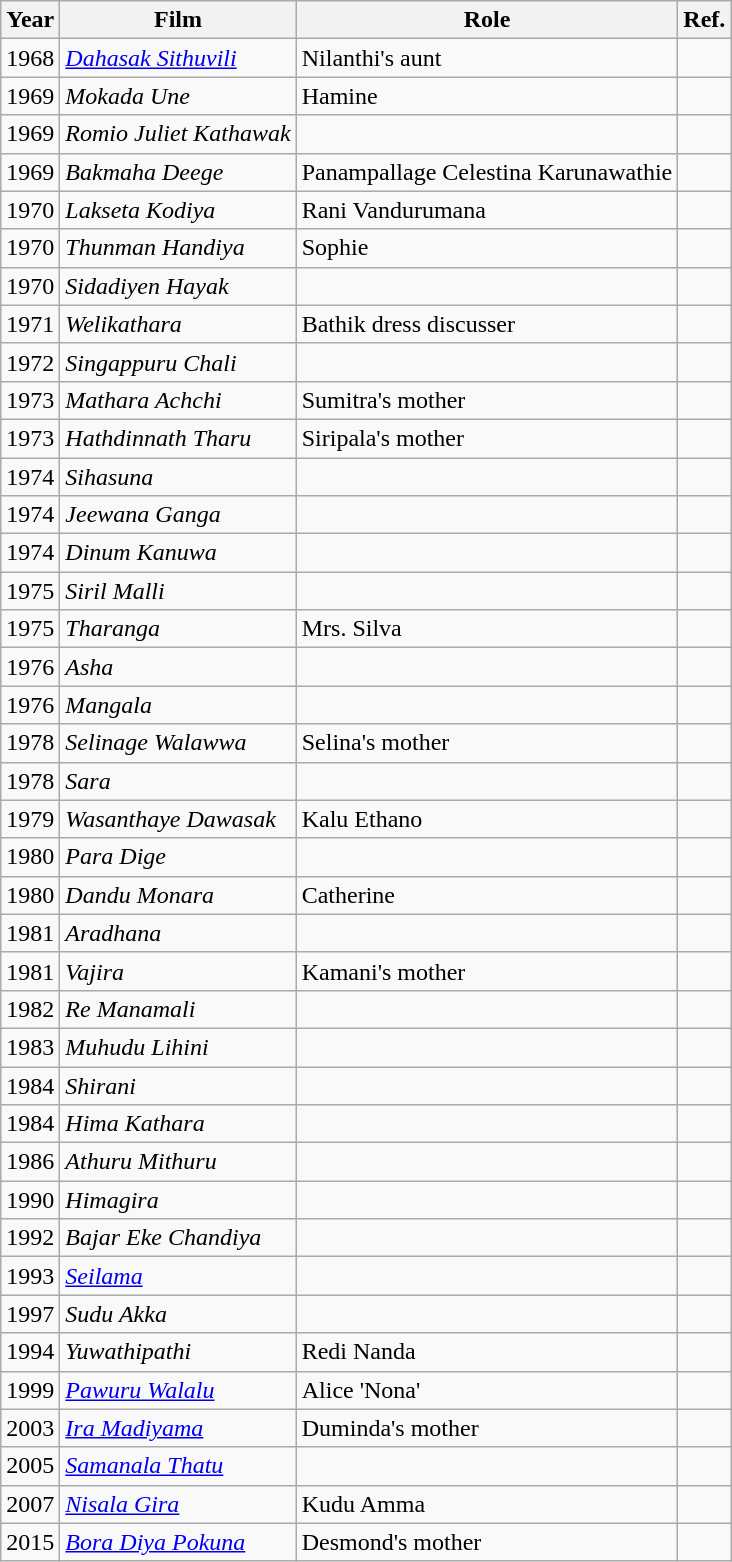<table class="wikitable sortable">
<tr>
<th>Year</th>
<th>Film</th>
<th>Role</th>
<th>Ref.</th>
</tr>
<tr>
<td>1968</td>
<td><em><a href='#'>Dahasak Sithuvili</a></em></td>
<td>Nilanthi's aunt</td>
<td></td>
</tr>
<tr>
<td>1969</td>
<td><em>Mokada Une</em></td>
<td>Hamine</td>
<td></td>
</tr>
<tr>
<td>1969</td>
<td><em>Romio Juliet Kathawak</em></td>
<td></td>
<td></td>
</tr>
<tr>
<td>1969</td>
<td><em>Bakmaha Deege</em></td>
<td>Panampallage Celestina Karunawathie</td>
<td></td>
</tr>
<tr>
<td>1970</td>
<td><em>Lakseta Kodiya</em></td>
<td>Rani Vandurumana</td>
<td></td>
</tr>
<tr>
<td>1970</td>
<td><em>Thunman Handiya</em></td>
<td>Sophie</td>
<td></td>
</tr>
<tr>
<td>1970</td>
<td><em>Sidadiyen Hayak</em></td>
<td></td>
<td></td>
</tr>
<tr>
<td>1971</td>
<td><em>Welikathara</em></td>
<td>Bathik dress discusser</td>
<td></td>
</tr>
<tr>
<td>1972</td>
<td><em>Singappuru Chali</em></td>
<td></td>
<td></td>
</tr>
<tr>
<td>1973</td>
<td><em>Mathara Achchi</em></td>
<td>Sumitra's mother</td>
<td></td>
</tr>
<tr>
<td>1973</td>
<td><em>Hathdinnath Tharu</em></td>
<td>Siripala's mother</td>
<td></td>
</tr>
<tr>
<td>1974</td>
<td><em>Sihasuna</em></td>
<td></td>
<td></td>
</tr>
<tr>
<td>1974</td>
<td><em>Jeewana Ganga</em></td>
<td></td>
<td></td>
</tr>
<tr>
<td>1974</td>
<td><em>Dinum Kanuwa</em></td>
<td></td>
<td></td>
</tr>
<tr>
<td>1975</td>
<td><em>Siril Malli</em></td>
<td></td>
<td></td>
</tr>
<tr>
<td>1975</td>
<td><em>Tharanga</em></td>
<td>Mrs. Silva</td>
<td></td>
</tr>
<tr>
<td>1976</td>
<td><em>Asha</em></td>
<td></td>
<td></td>
</tr>
<tr>
<td>1976</td>
<td><em>Mangala</em></td>
<td></td>
<td></td>
</tr>
<tr>
<td>1978</td>
<td><em>Selinage Walawwa</em></td>
<td>Selina's mother</td>
<td></td>
</tr>
<tr>
<td>1978</td>
<td><em>Sara</em></td>
<td></td>
<td></td>
</tr>
<tr>
<td>1979</td>
<td><em>Wasanthaye Dawasak</em></td>
<td>Kalu Ethano</td>
<td></td>
</tr>
<tr>
<td>1980</td>
<td><em>Para Dige</em></td>
<td></td>
<td></td>
</tr>
<tr>
<td>1980</td>
<td><em>Dandu Monara</em></td>
<td>Catherine</td>
<td></td>
</tr>
<tr>
<td>1981</td>
<td><em>Aradhana</em></td>
<td></td>
<td></td>
</tr>
<tr>
<td>1981</td>
<td><em>Vajira</em></td>
<td>Kamani's mother</td>
<td></td>
</tr>
<tr>
<td>1982</td>
<td><em>Re Manamali</em></td>
<td></td>
<td></td>
</tr>
<tr>
<td>1983</td>
<td><em>Muhudu Lihini</em></td>
<td></td>
<td></td>
</tr>
<tr>
<td>1984</td>
<td><em>Shirani</em></td>
<td></td>
<td></td>
</tr>
<tr>
<td>1984</td>
<td><em>Hima Kathara</em></td>
<td></td>
<td></td>
</tr>
<tr>
<td>1986</td>
<td><em>Athuru Mithuru</em></td>
<td></td>
<td></td>
</tr>
<tr>
<td>1990</td>
<td><em>Himagira</em></td>
<td></td>
<td></td>
</tr>
<tr>
<td>1992</td>
<td><em>Bajar Eke Chandiya</em></td>
<td></td>
<td></td>
</tr>
<tr>
<td>1993</td>
<td><em><a href='#'>Seilama</a></em></td>
<td></td>
<td></td>
</tr>
<tr>
<td>1997</td>
<td><em>Sudu Akka</em></td>
<td></td>
<td></td>
</tr>
<tr>
<td>1994</td>
<td><em>Yuwathipathi</em></td>
<td>Redi Nanda</td>
<td></td>
</tr>
<tr>
<td>1999</td>
<td><em><a href='#'>Pawuru Walalu</a></em></td>
<td>Alice 'Nona'</td>
<td></td>
</tr>
<tr>
<td>2003</td>
<td><em><a href='#'>Ira Madiyama</a></em></td>
<td>Duminda's mother</td>
<td></td>
</tr>
<tr>
<td>2005</td>
<td><em><a href='#'>Samanala Thatu</a></em></td>
<td></td>
<td></td>
</tr>
<tr>
<td>2007</td>
<td><em><a href='#'>Nisala Gira</a></em></td>
<td>Kudu Amma</td>
<td></td>
</tr>
<tr>
<td>2015</td>
<td><em><a href='#'>Bora Diya Pokuna</a></em></td>
<td>Desmond's mother</td>
<td></td>
</tr>
</table>
